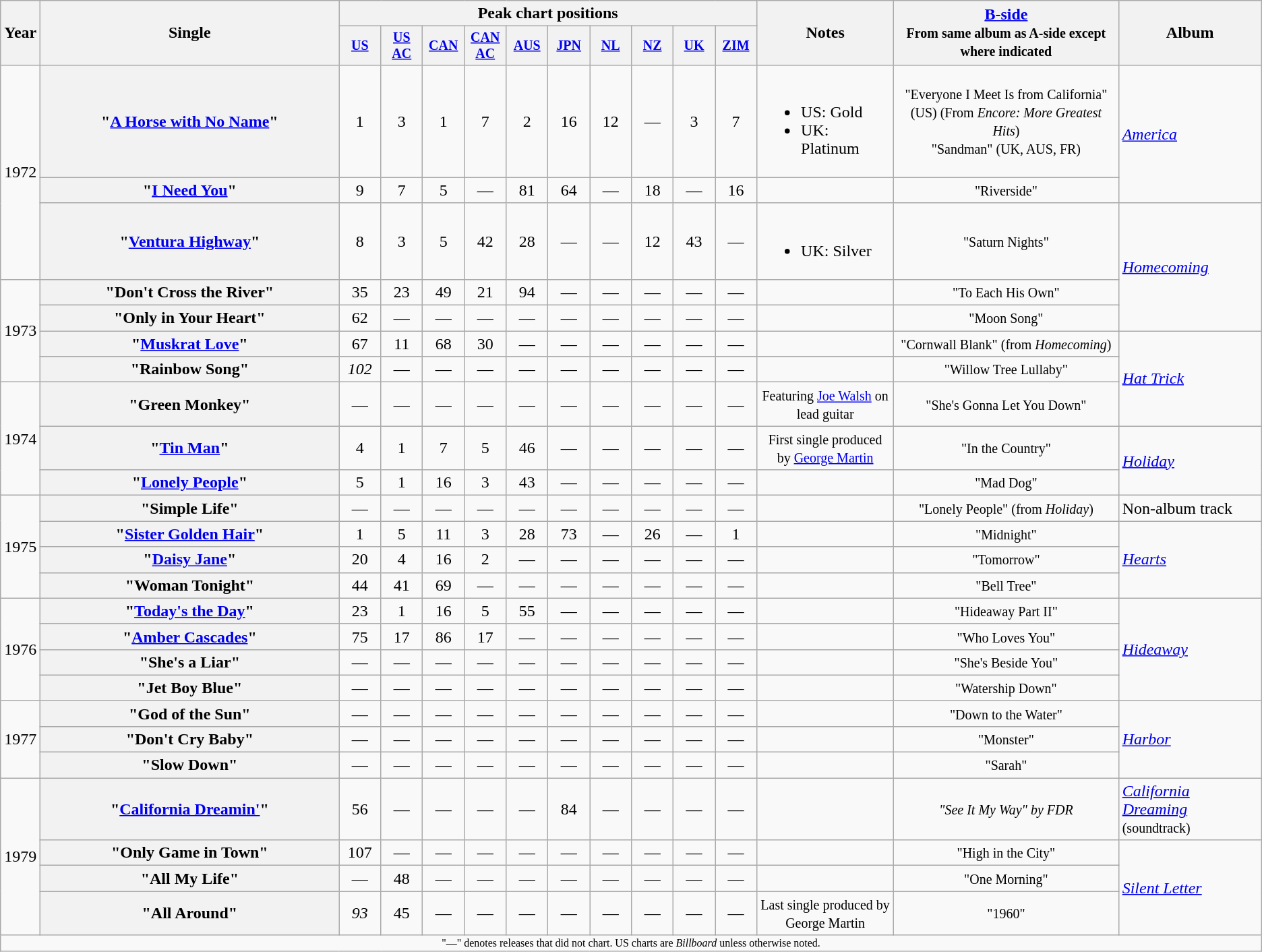<table class="wikitable plainrowheaders" style="text-align:center;">
<tr>
<th rowspan="2">Year</th>
<th rowspan="2" style="width:18em;">Single</th>
<th colspan="10">Peak chart positions</th>
<th rowspan="2" style="width:8em;">Notes</th>
<th rowspan="2"><a href='#'>B-side</a><br><small>From same album as A-side except where indicated</small></th>
<th rowspan="2">Album</th>
</tr>
<tr style="font-size:smaller;">
<th width="35"><a href='#'>US</a><br></th>
<th width="35"><a href='#'>US AC</a><br></th>
<th width="35"><a href='#'>CAN</a><br></th>
<th width="35"><a href='#'>CAN AC</a><br></th>
<th width="35"><a href='#'>AUS</a><br></th>
<th width="35"><a href='#'>JPN</a><br></th>
<th width="35"><a href='#'>NL</a><br></th>
<th width="35"><a href='#'>NZ</a><br></th>
<th width="35"><a href='#'>UK</a><br></th>
<th width="35"><a href='#'>ZIM</a><br></th>
</tr>
<tr>
<td rowspan="3">1972</td>
<th scope="row">"<a href='#'>A Horse with No Name</a>"</th>
<td>1</td>
<td>3</td>
<td>1</td>
<td>7</td>
<td>2</td>
<td>16</td>
<td>12</td>
<td>—</td>
<td>3</td>
<td>7</td>
<td align="left"><br><ul><li>US: Gold</li><li>UK: Platinum</li></ul></td>
<td><small>"Everyone I Meet Is from California" (US) (From <em>Encore: More Greatest Hits</em>)<br> "Sandman" (UK, AUS, FR)</small></td>
<td align="left" rowspan="2"><em><a href='#'>America</a></em></td>
</tr>
<tr>
<th scope="row">"<a href='#'>I Need You</a>"</th>
<td>9</td>
<td>7</td>
<td>5</td>
<td>—</td>
<td>81</td>
<td>64</td>
<td>—</td>
<td>18</td>
<td>—</td>
<td>16</td>
<td></td>
<td><small>"Riverside"</small></td>
</tr>
<tr>
<th scope="row">"<a href='#'>Ventura Highway</a>"</th>
<td>8</td>
<td>3</td>
<td>5</td>
<td>42</td>
<td>28</td>
<td>—</td>
<td>—</td>
<td>12</td>
<td>43</td>
<td>—</td>
<td align="left"><br><ul><li>UK: Silver</li></ul></td>
<td><small>"Saturn Nights"</small></td>
<td align="left" rowspan="3"><em><a href='#'>Homecoming</a></em></td>
</tr>
<tr>
<td rowspan="4">1973</td>
<th scope="row">"Don't Cross the River"</th>
<td>35</td>
<td>23</td>
<td>49</td>
<td>21</td>
<td>94</td>
<td>—</td>
<td>—</td>
<td>—</td>
<td>—</td>
<td>—</td>
<td></td>
<td><small>"To Each His Own"</small></td>
</tr>
<tr>
<th scope="row">"Only in Your Heart"</th>
<td>62</td>
<td>—</td>
<td>—</td>
<td>—</td>
<td>—</td>
<td>—</td>
<td>—</td>
<td>—</td>
<td>—</td>
<td>—</td>
<td></td>
<td><small>"Moon Song"</small></td>
</tr>
<tr>
<th scope="row">"<a href='#'>Muskrat Love</a>"</th>
<td>67</td>
<td>11</td>
<td>68</td>
<td>30</td>
<td>—</td>
<td>—</td>
<td>—</td>
<td>—</td>
<td>—</td>
<td>—</td>
<td></td>
<td><small>"Cornwall Blank" (from <em>Homecoming</em>)</small></td>
<td align="left" rowspan="3"><em><a href='#'>Hat Trick</a></em></td>
</tr>
<tr>
<th scope="row">"Rainbow Song"</th>
<td><em>102</em></td>
<td>—</td>
<td>—</td>
<td>—</td>
<td>—</td>
<td>—</td>
<td>—</td>
<td>—</td>
<td>—</td>
<td>—</td>
<td></td>
<td><small>"Willow Tree Lullaby"</small></td>
</tr>
<tr>
<td rowspan="3">1974</td>
<th scope="row">"Green Monkey"</th>
<td>—</td>
<td>—</td>
<td>—</td>
<td>—</td>
<td>—</td>
<td>—</td>
<td>—</td>
<td>—</td>
<td>—</td>
<td>—</td>
<td><small>Featuring <a href='#'>Joe Walsh</a> on lead guitar</small></td>
<td><small>"She's Gonna Let You Down"</small></td>
</tr>
<tr>
<th scope="row">"<a href='#'>Tin Man</a>"</th>
<td>4</td>
<td>1</td>
<td>7</td>
<td>5</td>
<td>46</td>
<td>—</td>
<td>—</td>
<td>—</td>
<td>—</td>
<td>—</td>
<td><small>First single produced by <a href='#'>George Martin</a></small></td>
<td><small>"In the Country"</small></td>
<td align="left" rowspan="2"><em><a href='#'>Holiday</a></em></td>
</tr>
<tr>
<th scope="row">"<a href='#'>Lonely People</a>"</th>
<td>5</td>
<td>1</td>
<td>16</td>
<td>3</td>
<td>43</td>
<td>—</td>
<td>—</td>
<td>—</td>
<td>—</td>
<td>—</td>
<td></td>
<td><small>"Mad Dog"</small></td>
</tr>
<tr>
<td rowspan="4">1975</td>
<th scope="row">"Simple Life"</th>
<td>—</td>
<td>—</td>
<td>—</td>
<td>—</td>
<td>—</td>
<td>—</td>
<td>—</td>
<td>—</td>
<td>—</td>
<td>—</td>
<td></td>
<td><small>"Lonely People" (from <em>Holiday</em>)</small></td>
<td align="left">Non-album track</td>
</tr>
<tr>
<th scope="row">"<a href='#'>Sister Golden Hair</a>"</th>
<td>1</td>
<td>5</td>
<td>11</td>
<td>3</td>
<td>28</td>
<td>73</td>
<td>—</td>
<td>26</td>
<td>—</td>
<td>1</td>
<td></td>
<td><small>"Midnight"</small></td>
<td align="left" rowspan="3"><em><a href='#'>Hearts</a></em></td>
</tr>
<tr>
<th scope="row">"<a href='#'>Daisy Jane</a>"</th>
<td>20</td>
<td>4</td>
<td>16</td>
<td>2</td>
<td>—</td>
<td>—</td>
<td>—</td>
<td>—</td>
<td>—</td>
<td>—</td>
<td></td>
<td><small>"Tomorrow"</small></td>
</tr>
<tr>
<th scope="row">"Woman Tonight"</th>
<td>44</td>
<td>41</td>
<td>69</td>
<td>—</td>
<td>—</td>
<td>—</td>
<td>—</td>
<td>—</td>
<td>—</td>
<td>—</td>
<td></td>
<td><small>"Bell Tree"</small></td>
</tr>
<tr>
<td rowspan="4">1976</td>
<th scope="row">"<a href='#'>Today's the Day</a>"</th>
<td>23</td>
<td>1</td>
<td>16</td>
<td>5</td>
<td>55</td>
<td>—</td>
<td>—</td>
<td>—</td>
<td>—</td>
<td>—</td>
<td></td>
<td><small>"Hideaway Part II"</small></td>
<td align="left" rowspan="4"><em><a href='#'>Hideaway</a></em></td>
</tr>
<tr>
<th scope="row">"<a href='#'>Amber Cascades</a>"</th>
<td>75</td>
<td>17</td>
<td>86</td>
<td>17</td>
<td>—</td>
<td>—</td>
<td>—</td>
<td>—</td>
<td>—</td>
<td>—</td>
<td></td>
<td><small>"Who Loves You"</small></td>
</tr>
<tr>
<th scope="row">"She's a Liar"</th>
<td>—</td>
<td>—</td>
<td>—</td>
<td>—</td>
<td>—</td>
<td>—</td>
<td>—</td>
<td>—</td>
<td>—</td>
<td>—</td>
<td></td>
<td><small>"She's Beside You"</small></td>
</tr>
<tr>
<th scope="row">"Jet Boy Blue"</th>
<td>—</td>
<td>—</td>
<td>—</td>
<td>—</td>
<td>—</td>
<td>—</td>
<td>—</td>
<td>—</td>
<td>—</td>
<td>—</td>
<td></td>
<td><small>"Watership Down"</small></td>
</tr>
<tr>
<td rowspan="3">1977</td>
<th scope="row">"God of the Sun"</th>
<td>—</td>
<td>—</td>
<td>—</td>
<td>—</td>
<td>—</td>
<td>—</td>
<td>—</td>
<td>—</td>
<td>—</td>
<td>—</td>
<td></td>
<td><small>"Down to the Water"</small></td>
<td align="left" rowspan="3"><em><a href='#'>Harbor</a></em></td>
</tr>
<tr>
<th scope="row">"Don't Cry Baby"</th>
<td>—</td>
<td>—</td>
<td>—</td>
<td>—</td>
<td>—</td>
<td>—</td>
<td>—</td>
<td>—</td>
<td>—</td>
<td>—</td>
<td></td>
<td><small>"Monster"</small></td>
</tr>
<tr>
<th scope="row">"Slow Down"</th>
<td>—</td>
<td>—</td>
<td>—</td>
<td>—</td>
<td>—</td>
<td>—</td>
<td>—</td>
<td>—</td>
<td>—</td>
<td>—</td>
<td></td>
<td><small>"Sarah"</small></td>
</tr>
<tr>
<td rowspan="4">1979</td>
<th scope="row">"<a href='#'>California Dreamin'</a>"</th>
<td>56</td>
<td>—</td>
<td>—</td>
<td>—</td>
<td>—</td>
<td>84</td>
<td>—</td>
<td>—</td>
<td>—</td>
<td>—</td>
<td></td>
<td><small><em>"See It My Way" by FDR</em></small></td>
<td align="left"><em><a href='#'>California Dreaming</a></em> <small>(soundtrack)</small></td>
</tr>
<tr>
<th scope="row">"Only Game in Town"</th>
<td>107</td>
<td>—</td>
<td>—</td>
<td>—</td>
<td>—</td>
<td>—</td>
<td>—</td>
<td>—</td>
<td>—</td>
<td>—</td>
<td></td>
<td><small>"High in the City"</small></td>
<td align="left" rowspan="3"><em><a href='#'>Silent Letter</a></em></td>
</tr>
<tr>
<th scope="row">"All My Life"</th>
<td>—</td>
<td>48</td>
<td>—</td>
<td>—</td>
<td>—</td>
<td>—</td>
<td>—</td>
<td>—</td>
<td>—</td>
<td>—</td>
<td></td>
<td><small>"One Morning"</small></td>
</tr>
<tr>
<th scope="row">"All Around"</th>
<td><em>93</em></td>
<td>45</td>
<td>—</td>
<td>—</td>
<td>—</td>
<td>—</td>
<td>—</td>
<td>—</td>
<td>—</td>
<td>—</td>
<td><small>Last single produced by George Martin</small></td>
<td><small>"1960"</small></td>
</tr>
<tr>
<td colspan="15" style="font-size:8pt">"—" denotes releases that did not chart. US charts are <em>Billboard</em> unless otherwise noted.</td>
</tr>
</table>
